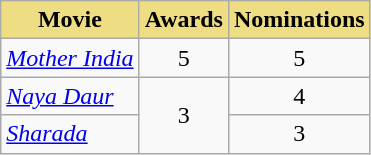<table class="wikitable sortable" style="text-align:center">
<tr>
<th style="background:#EEDD82;">Movie</th>
<th style="background:#EEDD82;">Awards</th>
<th style="background:#EEDD82;">Nominations</th>
</tr>
<tr>
<td align="left"><em><a href='#'>Mother India</a></em></td>
<td>5</td>
<td>5</td>
</tr>
<tr>
<td align="left"><em><a href='#'>Naya Daur</a></em></td>
<td rowspan=2>3</td>
<td>4</td>
</tr>
<tr>
<td align="left"><em><a href='#'>Sharada</a></em></td>
<td rowspan="2">3</td>
</tr>
</table>
